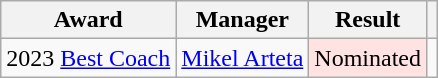<table class="wikitable" style="text-align:center;">
<tr>
<th>Award</th>
<th>Manager</th>
<th>Result</th>
<th></th>
</tr>
<tr>
<td>2023 <a href='#'>Best Coach</a></td>
<td> <a href='#'>Mikel Arteta</a></td>
<td style="background:#ffe3e3;">Nominated</td>
<td></td>
</tr>
</table>
